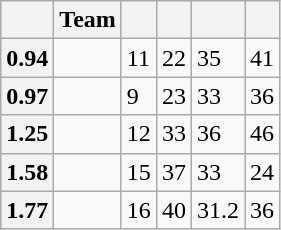<table class="wikitable sortable">
<tr>
<th></th>
<th class="unsortable">Team</th>
<th></th>
<th></th>
<th></th>
<th></th>
</tr>
<tr>
<th>0.94</th>
<td></td>
<td>11</td>
<td>22</td>
<td>35</td>
<td>41</td>
</tr>
<tr>
<th>0.97</th>
<td></td>
<td>9</td>
<td>23</td>
<td>33</td>
<td>36</td>
</tr>
<tr>
<th>1.25</th>
<td></td>
<td>12</td>
<td>33</td>
<td>36</td>
<td>46</td>
</tr>
<tr>
<th>1.58</th>
<td></td>
<td>15</td>
<td>37</td>
<td>33</td>
<td>24</td>
</tr>
<tr>
<th>1.77</th>
<td></td>
<td>16</td>
<td>40</td>
<td>31.2</td>
<td>36</td>
</tr>
</table>
